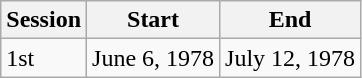<table class="wikitable">
<tr>
<th>Session</th>
<th>Start</th>
<th>End</th>
</tr>
<tr>
<td>1st</td>
<td>June 6, 1978</td>
<td>July 12, 1978</td>
</tr>
</table>
